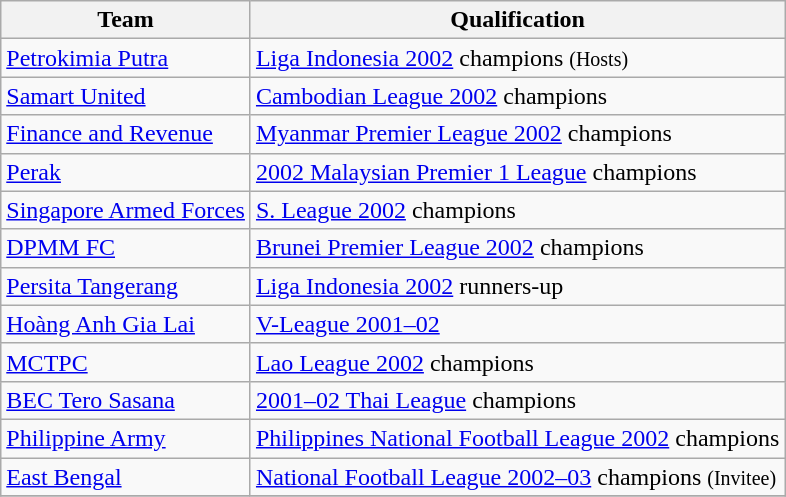<table class="wikitable">
<tr>
<th>Team</th>
<th>Qualification</th>
</tr>
<tr>
<td> <a href='#'>Petrokimia Putra</a></td>
<td><a href='#'>Liga Indonesia 2002</a> champions <small>(Hosts)</small></td>
</tr>
<tr>
<td> <a href='#'>Samart United</a></td>
<td><a href='#'>Cambodian League 2002</a> champions</td>
</tr>
<tr>
<td> <a href='#'>Finance and Revenue</a></td>
<td><a href='#'>Myanmar Premier League 2002</a> champions</td>
</tr>
<tr>
<td> <a href='#'>Perak</a></td>
<td><a href='#'>2002 Malaysian Premier 1 League</a> champions</td>
</tr>
<tr>
<td> <a href='#'>Singapore Armed Forces</a></td>
<td><a href='#'>S. League 2002</a> champions</td>
</tr>
<tr>
<td> <a href='#'>DPMM FC</a></td>
<td><a href='#'>Brunei Premier League 2002</a> champions</td>
</tr>
<tr>
<td> <a href='#'>Persita Tangerang</a></td>
<td><a href='#'>Liga Indonesia 2002</a> runners-up</td>
</tr>
<tr>
<td> <a href='#'>Hoàng Anh Gia Lai</a></td>
<td><a href='#'>V-League 2001–02</a></td>
</tr>
<tr>
<td> <a href='#'>MCTPC</a></td>
<td><a href='#'>Lao League 2002</a> champions</td>
</tr>
<tr>
<td> <a href='#'>BEC Tero Sasana</a></td>
<td><a href='#'>2001–02 Thai League</a> champions</td>
</tr>
<tr>
<td> <a href='#'>Philippine Army</a></td>
<td><a href='#'>Philippines National Football League 2002</a> champions</td>
</tr>
<tr>
<td> <a href='#'>East Bengal</a></td>
<td><a href='#'>National Football League 2002–03</a> champions <small>(Invitee)</small></td>
</tr>
<tr>
</tr>
</table>
